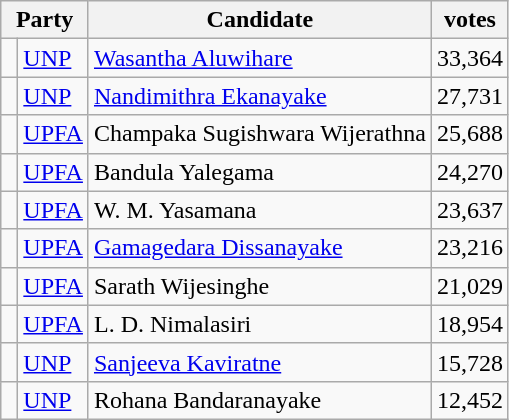<table class="wikitable sortable mw-collapsible">
<tr>
<th colspan="2">Party</th>
<th>Candidate</th>
<th>votes</th>
</tr>
<tr>
<td bgcolor=> </td>
<td align=left><a href='#'>UNP</a></td>
<td><a href='#'>Wasantha Aluwihare</a></td>
<td>33,364</td>
</tr>
<tr>
<td bgcolor=> </td>
<td align=left><a href='#'>UNP</a></td>
<td><a href='#'>Nandimithra Ekanayake</a></td>
<td>27,731</td>
</tr>
<tr>
<td bgcolor=> </td>
<td align=left><a href='#'>UPFA</a></td>
<td>Champaka Sugishwara Wijerathna</td>
<td>25,688</td>
</tr>
<tr>
<td bgcolor=> </td>
<td align=left><a href='#'>UPFA</a></td>
<td>Bandula Yalegama</td>
<td>24,270</td>
</tr>
<tr>
<td bgcolor=> </td>
<td align=left><a href='#'>UPFA</a></td>
<td>W. M. Yasamana</td>
<td>23,637</td>
</tr>
<tr>
<td bgcolor=> </td>
<td align=left><a href='#'>UPFA</a></td>
<td><a href='#'>Gamagedara Dissanayake</a></td>
<td>23,216</td>
</tr>
<tr>
<td bgcolor=> </td>
<td align=left><a href='#'>UPFA</a></td>
<td>Sarath Wijesinghe</td>
<td>21,029</td>
</tr>
<tr>
<td bgcolor=> </td>
<td align=left><a href='#'>UPFA</a></td>
<td>L. D. Nimalasiri</td>
<td>18,954</td>
</tr>
<tr>
<td bgcolor=> </td>
<td align=left><a href='#'>UNP</a></td>
<td><a href='#'>Sanjeeva Kaviratne</a></td>
<td>15,728</td>
</tr>
<tr>
<td bgcolor=> </td>
<td align=left><a href='#'>UNP</a></td>
<td>Rohana Bandaranayake</td>
<td>12,452</td>
</tr>
</table>
